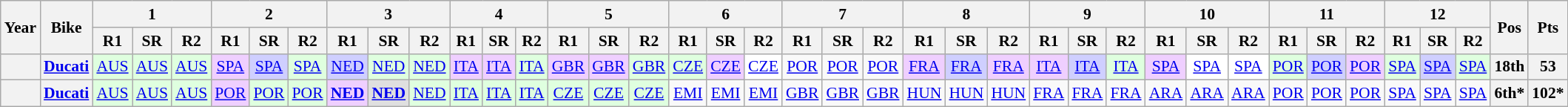<table class="wikitable" style="text-align:center; font-size:90%;">
<tr>
<th rowspan="2">Year</th>
<th rowspan="2">Bike</th>
<th colspan="3">1</th>
<th colspan="3">2</th>
<th colspan="3">3</th>
<th colspan="3">4</th>
<th colspan="3">5</th>
<th colspan="3">6</th>
<th colspan="3">7</th>
<th colspan="3">8</th>
<th colspan="3">9</th>
<th colspan="3">10</th>
<th colspan="3">11</th>
<th colspan="3">12</th>
<th rowspan="2">Pos</th>
<th rowspan="2">Pts</th>
</tr>
<tr>
<th>R1</th>
<th>SR</th>
<th>R2</th>
<th>R1</th>
<th>SR</th>
<th>R2</th>
<th>R1</th>
<th>SR</th>
<th>R2</th>
<th>R1</th>
<th>SR</th>
<th>R2</th>
<th>R1</th>
<th>SR</th>
<th>R2</th>
<th>R1</th>
<th>SR</th>
<th>R2</th>
<th>R1</th>
<th>SR</th>
<th>R2</th>
<th>R1</th>
<th>SR</th>
<th>R2</th>
<th>R1</th>
<th>SR</th>
<th>R2</th>
<th>R1</th>
<th>SR</th>
<th>R2</th>
<th>R1</th>
<th>SR</th>
<th>R2</th>
<th>R1</th>
<th>SR</th>
<th>R2</th>
</tr>
<tr>
<th></th>
<th><a href='#'>Ducati</a></th>
<td style="background:#DFFFDF;"><a href='#'>AUS</a><br></td>
<td style="background:#DFFFDF;"><a href='#'>AUS</a><br></td>
<td style="background:#DFFFDF;"><a href='#'>AUS</a><br></td>
<td style="background:#EFCFFF;"><a href='#'>SPA</a><br></td>
<td style="background:#CFCFFF;"><a href='#'>SPA</a><br></td>
<td style="background:#DFFFDF;"><a href='#'>SPA</a><br></td>
<td style="background:#CFCFFF;"><a href='#'>NED</a><br></td>
<td style="background:#DFFFDF;"><a href='#'>NED</a><br></td>
<td style="background:#DFFFDF;"><a href='#'>NED</a><br></td>
<td style="background:#EFCFFF;"><a href='#'>ITA</a><br></td>
<td style="background:#EFCFFF;"><a href='#'>ITA</a><br></td>
<td style="background:#DFFFDF;"><a href='#'>ITA</a><br></td>
<td style="background:#EFCFFF;"><a href='#'>GBR</a><br></td>
<td style="background:#EFCFFF;"><a href='#'>GBR</a><br></td>
<td style="background:#DFFFDF;"><a href='#'>GBR</a><br></td>
<td style="background:#DFFFDF;"><a href='#'>CZE</a><br></td>
<td style="background:#EFCFFF;"><a href='#'>CZE</a><br></td>
<td style="background:#FFFFFF;"><a href='#'>CZE</a><br></td>
<td><a href='#'>POR</a></td>
<td><a href='#'>POR</a></td>
<td><a href='#'>POR</a></td>
<td style="background:#EFCFFF;"><a href='#'>FRA</a><br></td>
<td style="background:#CFCFFF;"><a href='#'>FRA</a><br></td>
<td style="background:#EFCFFF;"><a href='#'>FRA</a><br></td>
<td style="background:#EFCFFF;"><a href='#'>ITA</a><br></td>
<td style="background:#CFCFFF;"><a href='#'>ITA</a><br></td>
<td style="background:#DFFFDF;"><a href='#'>ITA</a><br></td>
<td style="background:#EFCFFF;"><a href='#'>SPA</a><br></td>
<td style="background:#FFFFFF;"><a href='#'>SPA</a><br></td>
<td style="background:#FFFFFF;"><a href='#'>SPA</a><br></td>
<td style="background:#DFFFDF;"><a href='#'>POR</a><br></td>
<td style="background:#CFCFFF;"><a href='#'>POR</a><br></td>
<td style="background:#EFCFFF;"><a href='#'>POR</a><br></td>
<td style="background:#DFFFDF;"><a href='#'>SPA</a><br></td>
<td style="background:#CFCFFF;"><a href='#'>SPA</a><br></td>
<td style="background:#DFFFDF;"><a href='#'>SPA</a><br></td>
<th>18th</th>
<th>53</th>
</tr>
<tr>
<th></th>
<th><a href='#'>Ducati</a></th>
<td style="background:#DFFFDF;"><a href='#'>AUS</a><br></td>
<td style="background:#DFFFDF;"><a href='#'>AUS</a><br></td>
<td style="background:#DFFFDF;"><a href='#'>AUS</a><br></td>
<td style="background:#EFCFFF;"><a href='#'>POR</a><br></td>
<td style="background:#DFFFDF;"><a href='#'>POR</a><br></td>
<td style="background:#DFFFDF;"><a href='#'>POR</a><br></td>
<td style="background:#EFCFFF;"><strong><a href='#'>NED</a></strong><br></td>
<td style="background:#DFDFDF;"><strong><a href='#'>NED</a></strong><br></td>
<td style="background:#DFFFDF;"><a href='#'>NED</a><br></td>
<td style="background:#DFFFDF;"><a href='#'>ITA</a><br></td>
<td style="background:#DFFFDF;"><a href='#'>ITA</a><br></td>
<td style="background:#DFFFDF;"><a href='#'>ITA</a><br></td>
<td style="background:#DFFFDF;"><a href='#'>CZE</a><br></td>
<td style="background:#DFFFDF;"><a href='#'>CZE</a><br></td>
<td style="background:#DFFFDF;"><a href='#'>CZE</a><br></td>
<td style="background:#;"><a href='#'>EMI</a><br></td>
<td style="background:#;"><a href='#'>EMI</a><br></td>
<td style="background:#;"><a href='#'>EMI</a><br></td>
<td style="background:#;"><a href='#'>GBR</a><br></td>
<td style="background:#;"><a href='#'>GBR</a><br></td>
<td style="background:#;"><a href='#'>GBR</a><br></td>
<td style="background:#;"><a href='#'>HUN</a><br></td>
<td style="background:#;"><a href='#'>HUN</a><br></td>
<td style="background:#;"><a href='#'>HUN</a><br></td>
<td style="background:#;"><a href='#'>FRA</a><br></td>
<td style="background:#;"><a href='#'>FRA</a><br></td>
<td style="background:#;"><a href='#'>FRA</a><br></td>
<td style="background:#;"><a href='#'>ARA</a><br></td>
<td style="background:#;"><a href='#'>ARA</a><br></td>
<td style="background:#;"><a href='#'>ARA</a><br></td>
<td style="background:#;"><a href='#'>POR</a><br></td>
<td style="background:#;"><a href='#'>POR</a><br></td>
<td style="background:#;"><a href='#'>POR</a><br></td>
<td style="background:#;"><a href='#'>SPA</a><br></td>
<td style="background:#;"><a href='#'>SPA</a><br></td>
<td style="background:#;"><a href='#'>SPA</a><br></td>
<th>6th*</th>
<th>102*</th>
</tr>
</table>
